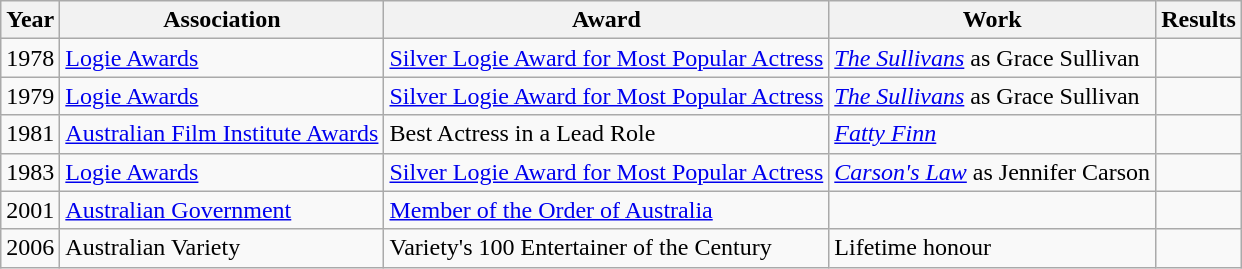<table class="wikitable">
<tr>
<th>Year</th>
<th>Association</th>
<th>Award</th>
<th>Work</th>
<th>Results</th>
</tr>
<tr>
<td>1978</td>
<td><a href='#'>Logie Awards</a></td>
<td><a href='#'>Silver Logie Award for Most Popular Actress</a></td>
<td><em><a href='#'>The Sullivans</a></em> as Grace Sullivan</td>
<td></td>
</tr>
<tr>
<td>1979</td>
<td><a href='#'>Logie Awards</a></td>
<td><a href='#'>Silver Logie Award for Most Popular Actress</a></td>
<td><em><a href='#'>The Sullivans</a></em> as Grace Sullivan</td>
<td></td>
</tr>
<tr>
<td>1981</td>
<td><a href='#'>Australian Film Institute Awards</a></td>
<td>Best Actress in a Lead Role</td>
<td><em><a href='#'>Fatty Finn</a></em></td>
<td></td>
</tr>
<tr>
<td>1983</td>
<td><a href='#'>Logie Awards</a></td>
<td><a href='#'>Silver Logie Award for Most Popular Actress</a></td>
<td><em><a href='#'>Carson's Law</a></em> as Jennifer Carson</td>
<td></td>
</tr>
<tr>
<td>2001</td>
<td><a href='#'>Australian Government</a></td>
<td><a href='#'>Member of the Order of Australia</a></td>
<td></td>
<td></td>
</tr>
<tr>
<td>2006</td>
<td>Australian Variety</td>
<td>Variety's 100 Entertainer of the Century</td>
<td>Lifetime honour</td>
<td></td>
</tr>
</table>
